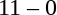<table style="text-align:center">
<tr>
<th width=200></th>
<th width=100></th>
<th width=200></th>
</tr>
<tr>
<td align=right><strong></strong></td>
<td>11 – 0</td>
<td align=left></td>
</tr>
</table>
